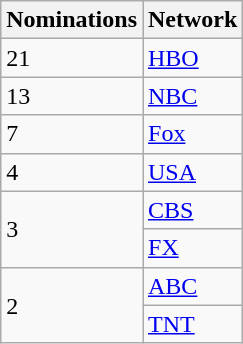<table class="wikitable">
<tr>
<th>Nominations</th>
<th>Network</th>
</tr>
<tr>
<td>21</td>
<td><a href='#'>HBO</a></td>
</tr>
<tr>
<td>13</td>
<td><a href='#'>NBC</a></td>
</tr>
<tr>
<td>7</td>
<td><a href='#'>Fox</a></td>
</tr>
<tr>
<td>4</td>
<td><a href='#'>USA</a></td>
</tr>
<tr>
<td rowspan="2">3</td>
<td><a href='#'>CBS</a></td>
</tr>
<tr>
<td><a href='#'>FX</a></td>
</tr>
<tr>
<td rowspan="2">2</td>
<td><a href='#'>ABC</a></td>
</tr>
<tr>
<td><a href='#'>TNT</a></td>
</tr>
</table>
